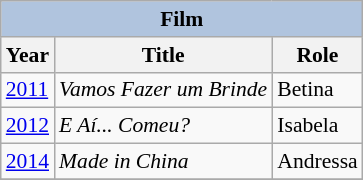<table class="wikitable" style="font-size: 90%;">
<tr>
<th colspan="4" style="background: LightSteelBlue;">Film</th>
</tr>
<tr>
<th>Year</th>
<th>Title</th>
<th>Role</th>
</tr>
<tr>
<td><a href='#'>2011</a></td>
<td><em>Vamos Fazer um Brinde</em></td>
<td>Betina</td>
</tr>
<tr>
<td><a href='#'>2012</a></td>
<td><em>E Aí... Comeu?</em></td>
<td>Isabela</td>
</tr>
<tr>
<td><a href='#'>2014</a></td>
<td><em>Made in China</em></td>
<td>Andressa</td>
</tr>
<tr>
</tr>
</table>
